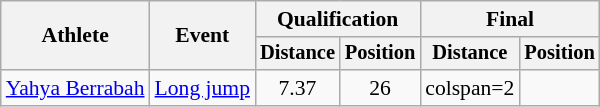<table class=wikitable style=font-size:90%>
<tr>
<th rowspan=2>Athlete</th>
<th rowspan=2>Event</th>
<th colspan=2>Qualification</th>
<th colspan=2>Final</th>
</tr>
<tr style=font-size:95%>
<th>Distance</th>
<th>Position</th>
<th>Distance</th>
<th>Position</th>
</tr>
<tr align=center>
<td align=left><a href='#'>Yahya Berrabah</a></td>
<td align=left><a href='#'>Long jump</a></td>
<td>7.37</td>
<td>26</td>
<td>colspan=2 </td>
</tr>
</table>
